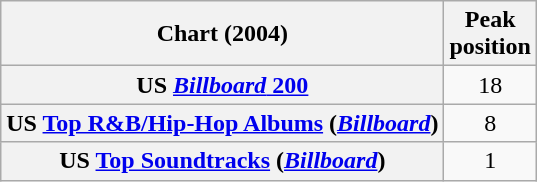<table class="wikitable sortable plainrowheaders" style="text-align:center">
<tr>
<th scope="col">Chart (2004)</th>
<th scope="col">Peak<br> position</th>
</tr>
<tr>
<th scope="row">US <a href='#'><em>Billboard</em> 200</a></th>
<td>18</td>
</tr>
<tr>
<th scope="row">US <a href='#'>Top R&B/Hip-Hop Albums</a> (<em><a href='#'>Billboard</a></em>)</th>
<td>8</td>
</tr>
<tr>
<th scope="row">US <a href='#'>Top Soundtracks</a> (<em><a href='#'>Billboard</a></em>)</th>
<td>1</td>
</tr>
</table>
